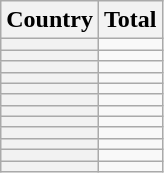<table class="sortable wikitable plainrowheaders">
<tr>
<th scope="col">Country</th>
<th scope="col">Total</th>
</tr>
<tr>
<th scope="row"></th>
<td align="center"></td>
</tr>
<tr>
<th scope="row"></th>
<td align="center"></td>
</tr>
<tr>
<th scope="row"></th>
<td align="center"></td>
</tr>
<tr>
<th scope="row"></th>
<td align="center"></td>
</tr>
<tr>
<th scope="row"></th>
<td align="center"></td>
</tr>
<tr>
<th scope="row"></th>
<td align="center"></td>
</tr>
<tr>
<th scope="row"></th>
<td align="center"></td>
</tr>
<tr>
<th scope="row"></th>
<td align="center"></td>
</tr>
<tr>
<th scope="row"></th>
<td align="center"></td>
</tr>
<tr>
<th scope="row"></th>
<td align="center"></td>
</tr>
<tr>
<th scope="row"></th>
<td align="center"></td>
</tr>
<tr>
<th scope="row"></th>
<td align="center"></td>
</tr>
</table>
